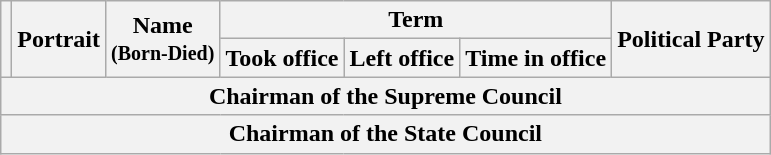<table class="wikitable" style="text-align:center;">
<tr>
<th rowspan=2></th>
<th rowspan=2>Portrait</th>
<th rowspan=2>Name<br><small>(Born-Died)</small></th>
<th colspan=3>Term</th>
<th rowspan=2>Political Party</th>
</tr>
<tr>
<th>Took office</th>
<th>Left office</th>
<th>Time in office</th>
</tr>
<tr style="text-align:center;">
<th colspan=9>Chairman of the Supreme Council<br></th>
</tr>
<tr style="text-align:center;">
<th colspan=9>Chairman of the State Council<br></th>
</tr>
</table>
